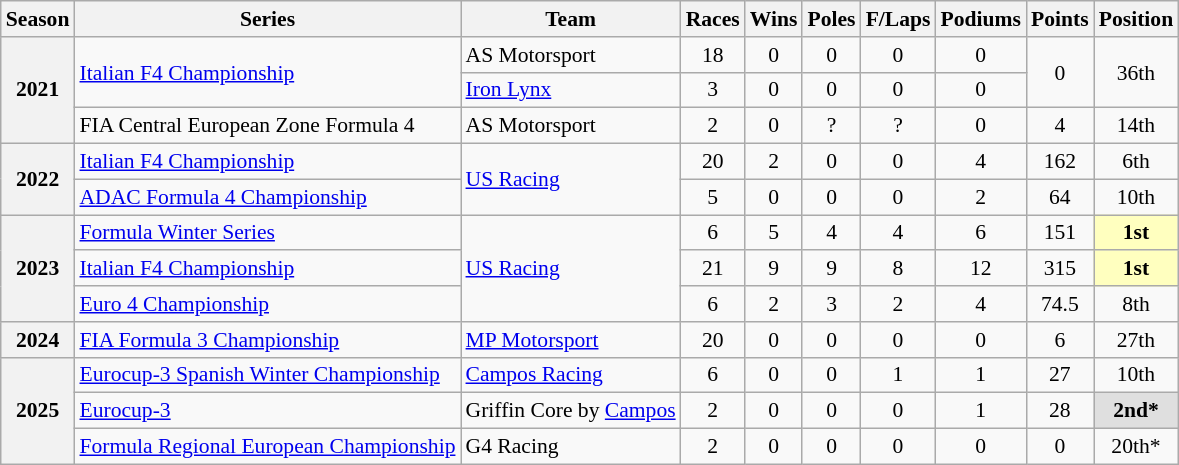<table class="wikitable" style="font-size: 90%; text-align:center">
<tr>
<th>Season</th>
<th>Series</th>
<th>Team</th>
<th>Races</th>
<th>Wins</th>
<th>Poles</th>
<th>F/Laps</th>
<th>Podiums</th>
<th>Points</th>
<th>Position</th>
</tr>
<tr>
<th rowspan="3">2021</th>
<td rowspan="2" align="left"><a href='#'>Italian F4 Championship</a></td>
<td align="left">AS Motorsport</td>
<td>18</td>
<td>0</td>
<td>0</td>
<td>0</td>
<td>0</td>
<td rowspan="2">0</td>
<td rowspan="2">36th</td>
</tr>
<tr>
<td align="left"><a href='#'>Iron Lynx</a></td>
<td>3</td>
<td>0</td>
<td>0</td>
<td>0</td>
<td>0</td>
</tr>
<tr>
<td align="left">FIA Central European Zone Formula 4</td>
<td align="left">AS Motorsport</td>
<td>2</td>
<td>0</td>
<td>?</td>
<td>?</td>
<td>0</td>
<td>4</td>
<td>14th</td>
</tr>
<tr>
<th rowspan="2">2022</th>
<td align="left"><a href='#'>Italian F4 Championship</a></td>
<td rowspan="2" align="left"><a href='#'>US Racing</a></td>
<td>20</td>
<td>2</td>
<td>0</td>
<td>0</td>
<td>4</td>
<td>162</td>
<td>6th</td>
</tr>
<tr>
<td align="left"><a href='#'>ADAC Formula 4 Championship</a></td>
<td>5</td>
<td>0</td>
<td>0</td>
<td>0</td>
<td>2</td>
<td>64</td>
<td>10th</td>
</tr>
<tr>
<th rowspan="3">2023</th>
<td align=left><a href='#'>Formula Winter Series</a></td>
<td rowspan="3" align="left"><a href='#'>US Racing</a></td>
<td>6</td>
<td>5</td>
<td>4</td>
<td>4</td>
<td>6</td>
<td>151</td>
<td style="background:#FFFFBF;"><strong>1st</strong></td>
</tr>
<tr>
<td align=left><a href='#'>Italian F4 Championship</a></td>
<td>21</td>
<td>9</td>
<td>9</td>
<td>8</td>
<td>12</td>
<td>315</td>
<td style="background:#FFFFBF;"><strong>1st</strong></td>
</tr>
<tr>
<td align=left><a href='#'>Euro 4 Championship</a></td>
<td>6</td>
<td>2</td>
<td>3</td>
<td>2</td>
<td>4</td>
<td>74.5</td>
<td>8th</td>
</tr>
<tr>
<th>2024</th>
<td align=left><a href='#'>FIA Formula 3 Championship</a></td>
<td align=left><a href='#'>MP Motorsport</a></td>
<td>20</td>
<td>0</td>
<td>0</td>
<td>0</td>
<td>0</td>
<td>6</td>
<td>27th</td>
</tr>
<tr>
<th rowspan="3">2025</th>
<td align=left><a href='#'>Eurocup-3 Spanish Winter Championship</a></td>
<td align="left"><a href='#'>Campos Racing</a></td>
<td>6</td>
<td>0</td>
<td>0</td>
<td>1</td>
<td>1</td>
<td>27</td>
<td>10th</td>
</tr>
<tr>
<td align=left><a href='#'>Eurocup-3</a></td>
<td>Griffin Core by <a href='#'>Campos</a></td>
<td>2</td>
<td>0</td>
<td>0</td>
<td>0</td>
<td>1</td>
<td>28</td>
<td style="background:#DFDFDF;"><strong>2nd*</strong></td>
</tr>
<tr>
<td style="text-align:left;"><a href='#'>Formula Regional European Championship</a></td>
<td style="text-align:left;">G4 Racing</td>
<td>2</td>
<td>0</td>
<td>0</td>
<td>0</td>
<td>0</td>
<td>0</td>
<td>20th*</td>
</tr>
</table>
